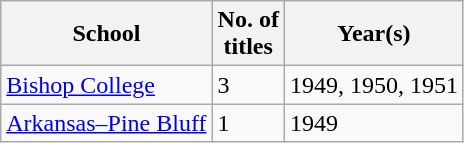<table class="wikitable sortable">
<tr>
<th>School</th>
<th>No. of<br>titles</th>
<th>Year(s)</th>
</tr>
<tr>
<td><a href='#'>Bishop College</a></td>
<td>3</td>
<td>1949, 1950, 1951</td>
</tr>
<tr>
<td><a href='#'>Arkansas–Pine Bluff</a></td>
<td>1</td>
<td>1949</td>
</tr>
</table>
